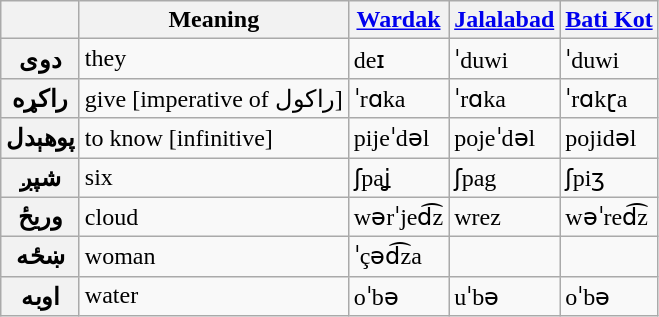<table class="wikitable">
<tr>
<th></th>
<th>Meaning</th>
<th><a href='#'>Wardak</a></th>
<th><a href='#'>Jalalabad</a></th>
<th><a href='#'>Bati Kot</a></th>
</tr>
<tr>
<th>دوی</th>
<td>they</td>
<td>deɪ</td>
<td>ˈduwi</td>
<td>ˈduwi</td>
</tr>
<tr>
<th>راکړه</th>
<td>give [imperative of راکول]</td>
<td>ˈrɑka</td>
<td>ˈrɑka</td>
<td>ˈrɑkɽa</td>
</tr>
<tr>
<th>پوهېدل</th>
<td>to know [infinitive]</td>
<td>pijeˈdəl</td>
<td>pojeˈdəl</td>
<td>pojidəl</td>
</tr>
<tr>
<th>شپږ</th>
<td>six</td>
<td>ʃpaʝ</td>
<td>ʃpag</td>
<td>ʃpiʒ</td>
</tr>
<tr>
<th>وريځ</th>
<td>cloud</td>
<td>wərˈjed͡z</td>
<td>wrez</td>
<td>wəˈred͡z</td>
</tr>
<tr>
<th>ښځه</th>
<td>woman</td>
<td>ˈçəd͡za</td>
<td></td>
<td></td>
</tr>
<tr>
<th>اوبه</th>
<td>water</td>
<td>oˈbə</td>
<td>uˈbə</td>
<td>oˈbə</td>
</tr>
</table>
